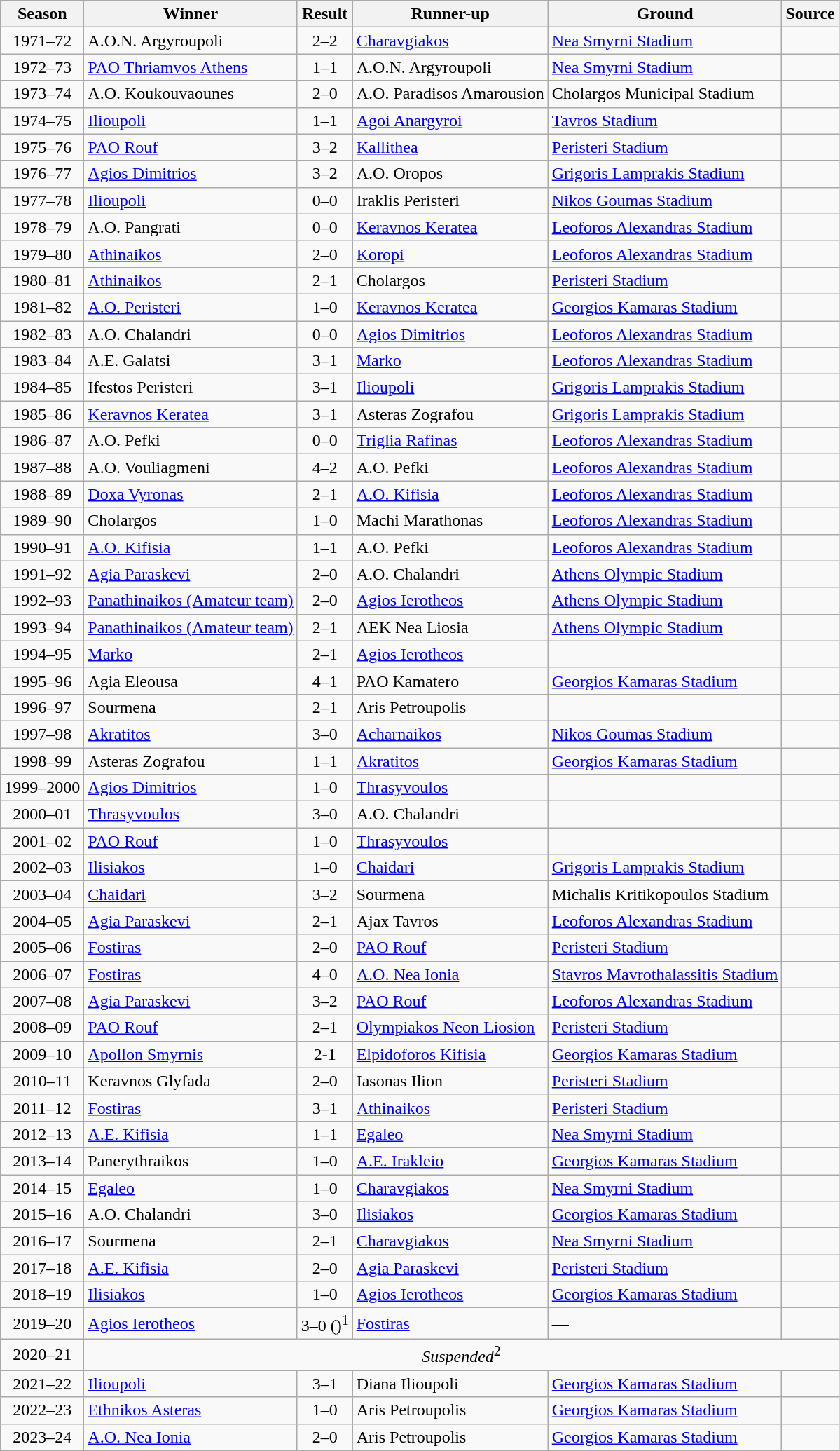<table class="wikitable">
<tr>
<th>Season</th>
<th>Winner</th>
<th>Result</th>
<th>Runner-up</th>
<th>Ground</th>
<th>Source</th>
</tr>
<tr>
<td align="center">1971–72</td>
<td>A.O.N. Argyroupoli</td>
<td align="center">2–2 </td>
<td><a href='#'>Charavgiakos</a></td>
<td><a href='#'>Nea Smyrni Stadium</a></td>
<td align="center"></td>
</tr>
<tr>
<td align="center">1972–73</td>
<td><a href='#'>PAO Thriamvos Athens</a></td>
<td align="center">1–1 </td>
<td>A.O.N. Argyroupoli</td>
<td><a href='#'>Nea Smyrni Stadium</a></td>
<td align="center"></td>
</tr>
<tr>
<td align="center">1973–74</td>
<td>A.O. Koukouvaounes</td>
<td align="center">2–0</td>
<td>A.O. Paradisos Amarousion</td>
<td>Cholargos Municipal Stadium</td>
<td align="center"></td>
</tr>
<tr>
<td align="center">1974–75</td>
<td><a href='#'>Ilioupoli</a></td>
<td align="center">1–1 </td>
<td><a href='#'>Agoi Anargyroi</a></td>
<td><a href='#'>Tavros Stadium</a></td>
<td align="center"></td>
</tr>
<tr>
<td align="center">1975–76</td>
<td><a href='#'>PAO Rouf</a></td>
<td align="center">3–2</td>
<td><a href='#'>Kallithea</a></td>
<td><a href='#'>Peristeri Stadium</a></td>
<td align="center"></td>
</tr>
<tr>
<td align="center">1976–77</td>
<td><a href='#'>Agios Dimitrios</a></td>
<td align="center">3–2</td>
<td>A.O. Oropos</td>
<td><a href='#'>Grigoris Lamprakis Stadium</a></td>
<td align="center"></td>
</tr>
<tr>
<td align="center">1977–78</td>
<td><a href='#'>Ilioupoli</a></td>
<td align="center">0–0 </td>
<td>Iraklis Peristeri</td>
<td><a href='#'>Nikos Goumas Stadium</a></td>
<td align="center"></td>
</tr>
<tr>
<td align="center">1978–79</td>
<td>A.O. Pangrati</td>
<td align="center">0–0 </td>
<td><a href='#'>Keravnos Keratea</a></td>
<td><a href='#'>Leoforos Alexandras Stadium</a></td>
<td align="center"></td>
</tr>
<tr>
<td align="center">1979–80</td>
<td><a href='#'>Athinaikos</a></td>
<td align="center">2–0</td>
<td><a href='#'>Koropi</a></td>
<td><a href='#'>Leoforos Alexandras Stadium</a></td>
<td align="center"></td>
</tr>
<tr>
<td align="center">1980–81</td>
<td><a href='#'>Athinaikos</a></td>
<td align="center">2–1</td>
<td>Cholargos</td>
<td><a href='#'>Peristeri Stadium</a></td>
<td align="center"></td>
</tr>
<tr>
<td align="center">1981–82</td>
<td><a href='#'>A.O. Peristeri</a></td>
<td align="center">1–0</td>
<td><a href='#'>Keravnos Keratea</a></td>
<td><a href='#'>Georgios Kamaras Stadium</a></td>
<td align="center"></td>
</tr>
<tr>
<td align="center">1982–83</td>
<td>A.O. Chalandri</td>
<td align="center">0–0 </td>
<td><a href='#'>Agios Dimitrios</a></td>
<td><a href='#'>Leoforos Alexandras Stadium</a></td>
<td align="center"></td>
</tr>
<tr>
<td align="center">1983–84</td>
<td>A.E. Galatsi</td>
<td align="center">3–1</td>
<td><a href='#'>Marko</a></td>
<td><a href='#'>Leoforos Alexandras Stadium</a></td>
<td align="center"></td>
</tr>
<tr>
<td align="center">1984–85</td>
<td>Ifestos Peristeri</td>
<td align="center">3–1</td>
<td><a href='#'>Ilioupoli</a></td>
<td><a href='#'>Grigoris Lamprakis Stadium</a></td>
<td align="center"></td>
</tr>
<tr>
<td align="center">1985–86</td>
<td><a href='#'>Keravnos Keratea</a></td>
<td align="center">3–1</td>
<td>Asteras Zografou</td>
<td><a href='#'>Grigoris Lamprakis Stadium</a></td>
<td align="center"></td>
</tr>
<tr>
<td align="center">1986–87</td>
<td>A.O. Pefki</td>
<td align="center">0–0 </td>
<td><a href='#'>Triglia Rafinas</a></td>
<td><a href='#'>Leoforos Alexandras Stadium</a></td>
<td align="center"></td>
</tr>
<tr>
<td align="center">1987–88</td>
<td>A.O. Vouliagmeni</td>
<td align="center">4–2</td>
<td>A.O. Pefki</td>
<td><a href='#'>Leoforos Alexandras Stadium</a></td>
<td align="center"></td>
</tr>
<tr>
<td align="center">1988–89</td>
<td><a href='#'>Doxa Vyronas</a></td>
<td align="center">2–1</td>
<td><a href='#'>A.O. Kifisia</a></td>
<td><a href='#'>Leoforos Alexandras Stadium</a></td>
<td align="center"></td>
</tr>
<tr>
<td align="center">1989–90</td>
<td>Cholargos</td>
<td align="center">1–0</td>
<td>Machi Marathonas</td>
<td><a href='#'>Leoforos Alexandras Stadium</a></td>
<td align="center"></td>
</tr>
<tr>
<td align="center">1990–91</td>
<td><a href='#'>A.O. Kifisia</a></td>
<td align="center">1–1 </td>
<td>A.O. Pefki</td>
<td><a href='#'>Leoforos Alexandras Stadium</a></td>
<td align="center"></td>
</tr>
<tr>
<td align="center">1991–92</td>
<td><a href='#'>Agia Paraskevi</a></td>
<td align="center">2–0</td>
<td>A.O. Chalandri</td>
<td><a href='#'>Athens Olympic Stadium</a></td>
<td align="center"></td>
</tr>
<tr>
<td align="center">1992–93</td>
<td><a href='#'>Panathinaikos (Amateur team)</a></td>
<td align="center">2–0</td>
<td><a href='#'>Agios Ierotheos</a></td>
<td><a href='#'>Athens Olympic Stadium</a></td>
<td align="center"></td>
</tr>
<tr>
<td align="center">1993–94</td>
<td><a href='#'>Panathinaikos (Amateur team)</a></td>
<td align="center">2–1</td>
<td>AEK Nea Liosia</td>
<td><a href='#'>Athens Olympic Stadium</a></td>
<td align="center"></td>
</tr>
<tr>
<td align="center">1994–95</td>
<td><a href='#'>Marko</a></td>
<td align="center">2–1</td>
<td><a href='#'>Agios Ierotheos</a></td>
<td align="center"></td>
<td align="center"></td>
</tr>
<tr>
<td align="center">1995–96</td>
<td>Agia Eleousa</td>
<td align="center">4–1</td>
<td>PAO Kamatero</td>
<td><a href='#'>Georgios Kamaras Stadium</a></td>
<td align="center"></td>
</tr>
<tr>
<td align="center">1996–97</td>
<td>Sourmena</td>
<td align="center">2–1</td>
<td>Aris Petroupolis</td>
<td></td>
<td align="center"></td>
</tr>
<tr>
<td align="center">1997–98</td>
<td><a href='#'>Akratitos</a></td>
<td align="center">3–0</td>
<td><a href='#'>Acharnaikos</a></td>
<td><a href='#'>Nikos Goumas Stadium</a></td>
<td align="center"></td>
</tr>
<tr>
<td align="center">1998–99</td>
<td>Asteras Zografou</td>
<td align="center">1–1 </td>
<td><a href='#'>Akratitos</a></td>
<td><a href='#'>Georgios Kamaras Stadium</a></td>
<td align="center"></td>
</tr>
<tr>
<td align="center">1999–2000</td>
<td><a href='#'>Agios Dimitrios</a></td>
<td align="center">1–0</td>
<td><a href='#'>Thrasyvoulos</a></td>
<td></td>
<td align="center"></td>
</tr>
<tr>
<td align="center">2000–01</td>
<td><a href='#'>Thrasyvoulos</a></td>
<td align="center">3–0</td>
<td>A.O. Chalandri</td>
<td></td>
<td align="center"></td>
</tr>
<tr>
<td align="center">2001–02</td>
<td><a href='#'>PAO Rouf</a></td>
<td align="center">1–0</td>
<td><a href='#'>Thrasyvoulos</a></td>
<td></td>
<td align="center"></td>
</tr>
<tr>
<td align="center">2002–03</td>
<td><a href='#'>Ilisiakos</a></td>
<td align="center">1–0</td>
<td><a href='#'>Chaidari</a></td>
<td><a href='#'>Grigoris Lamprakis Stadium</a></td>
<td align="center"></td>
</tr>
<tr>
<td align="center">2003–04</td>
<td><a href='#'>Chaidari</a></td>
<td align="center">3–2 </td>
<td>Sourmena</td>
<td>Michalis Kritikopoulos Stadium</td>
<td align="center"></td>
</tr>
<tr>
<td align="center">2004–05</td>
<td><a href='#'>Agia Paraskevi</a></td>
<td align="center">2–1</td>
<td>Ajax Tavros</td>
<td><a href='#'>Leoforos Alexandras Stadium</a></td>
<td align="center"></td>
</tr>
<tr>
<td align="center">2005–06</td>
<td><a href='#'>Fostiras</a></td>
<td align="center">2–0</td>
<td><a href='#'>PAO Rouf</a></td>
<td><a href='#'>Peristeri Stadium</a></td>
<td align="center"></td>
</tr>
<tr>
<td align="center">2006–07</td>
<td><a href='#'>Fostiras</a></td>
<td align="center">4–0</td>
<td><a href='#'>A.O. Nea Ionia</a></td>
<td><a href='#'>Stavros Mavrothalassitis Stadium</a></td>
<td align="center"></td>
</tr>
<tr>
<td align="center">2007–08</td>
<td><a href='#'>Agia Paraskevi</a></td>
<td align="center">3–2</td>
<td><a href='#'>PAO Rouf</a></td>
<td><a href='#'>Leoforos Alexandras Stadium</a></td>
<td align="center"></td>
</tr>
<tr>
<td align="center">2008–09</td>
<td><a href='#'>PAO Rouf</a></td>
<td align="center">2–1</td>
<td><a href='#'>Olympiakos Neon Liosion</a></td>
<td><a href='#'>Peristeri Stadium</a></td>
<td align="center"></td>
</tr>
<tr>
<td align="center">2009–10</td>
<td><a href='#'>Apollon Smyrnis</a></td>
<td align="center">2-1</td>
<td><a href='#'>Elpidoforos Kifisia</a></td>
<td><a href='#'>Georgios Kamaras Stadium</a></td>
<td align="center"></td>
</tr>
<tr>
<td align="center">2010–11</td>
<td>Keravnos Glyfada</td>
<td align="center">2–0</td>
<td>Iasonas Ilion</td>
<td><a href='#'>Peristeri Stadium</a></td>
<td align="center"></td>
</tr>
<tr>
<td align="center">2011–12</td>
<td><a href='#'>Fostiras</a></td>
<td align="center">3–1</td>
<td><a href='#'>Athinaikos</a></td>
<td><a href='#'>Peristeri Stadium</a></td>
<td align="center"></td>
</tr>
<tr>
<td align="center">2012–13</td>
<td><a href='#'>A.E. Kifisia</a></td>
<td align="center">1–1 </td>
<td><a href='#'>Egaleo</a></td>
<td><a href='#'>Nea Smyrni Stadium</a></td>
<td align="center"></td>
</tr>
<tr>
<td align="center">2013–14</td>
<td>Panerythraikos</td>
<td align="center">1–0</td>
<td><a href='#'>A.E. Irakleio</a></td>
<td><a href='#'>Georgios Kamaras Stadium</a></td>
<td align="center"></td>
</tr>
<tr>
<td align="center">2014–15</td>
<td><a href='#'>Egaleo</a></td>
<td align="center">1–0</td>
<td><a href='#'>Charavgiakos</a></td>
<td><a href='#'>Nea Smyrni Stadium</a></td>
<td align="center"></td>
</tr>
<tr>
<td align="center">2015–16</td>
<td>A.O. Chalandri</td>
<td align="center">3–0</td>
<td><a href='#'>Ilisiakos</a></td>
<td><a href='#'>Georgios Kamaras Stadium</a></td>
<td align="center"></td>
</tr>
<tr>
<td align="center">2016–17</td>
<td>Sourmena</td>
<td align="center">2–1</td>
<td><a href='#'>Charavgiakos</a></td>
<td><a href='#'>Nea Smyrni Stadium</a></td>
<td align="center"></td>
</tr>
<tr>
<td align="center">2017–18</td>
<td><a href='#'>A.E. Kifisia</a></td>
<td align="center">2–0</td>
<td><a href='#'>Agia Paraskevi</a></td>
<td><a href='#'>Peristeri Stadium</a></td>
<td align="center"></td>
</tr>
<tr>
<td align="center">2018–19</td>
<td><a href='#'>Ilisiakos</a></td>
<td align="center">1–0</td>
<td><a href='#'>Agios Ierotheos</a></td>
<td><a href='#'>Georgios Kamaras Stadium</a></td>
<td align="center"></td>
</tr>
<tr>
<td align="center">2019–20</td>
<td><a href='#'>Agios Ierotheos</a></td>
<td align="center">3–0 ()<sup>1</sup></td>
<td><a href='#'>Fostiras</a></td>
<td>―</td>
<td align="center"></td>
</tr>
<tr>
<td align="center">2020–21</td>
<td colspan="6" align="center"><em>Suspended</em><sup>2</sup></td>
</tr>
<tr>
<td align="center">2021–22</td>
<td><a href='#'>Ilioupoli</a></td>
<td align="center">3–1</td>
<td>Diana Ilioupoli</td>
<td><a href='#'>Georgios Kamaras Stadium</a></td>
<td align="center"></td>
</tr>
<tr>
<td align="center">2022–23</td>
<td><a href='#'>Ethnikos Asteras</a></td>
<td align="center">1–0 </td>
<td>Aris Petroupolis</td>
<td><a href='#'>Georgios Kamaras Stadium</a></td>
<td align="center"></td>
</tr>
<tr>
<td align="center">2023–24</td>
<td><a href='#'>A.O. Nea Ionia</a></td>
<td align="center">2–0</td>
<td>Aris Petroupolis</td>
<td><a href='#'>Georgios Kamaras Stadium</a></td>
<td align="center"></td>
</tr>
</table>
